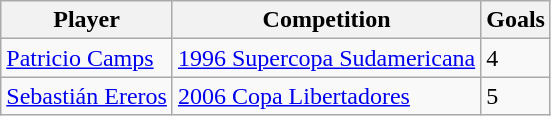<table align=center class="wikitable sortable">
<tr>
<th>Player</th>
<th>Competition</th>
<th>Goals</th>
</tr>
<tr>
<td><a href='#'>Patricio Camps</a></td>
<td><a href='#'>1996 Supercopa Sudamericana</a></td>
<td>4</td>
</tr>
<tr>
<td><a href='#'>Sebastián Ereros</a></td>
<td><a href='#'>2006 Copa Libertadores</a></td>
<td>5</td>
</tr>
</table>
